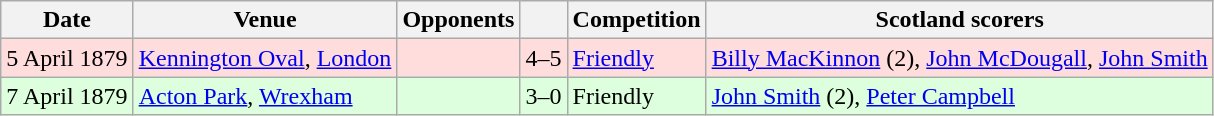<table class="wikitable">
<tr>
<th>Date</th>
<th>Venue</th>
<th>Opponents</th>
<th></th>
<th>Competition</th>
<th>Scotland scorers</th>
</tr>
<tr bgcolor=#ffdddd>
<td>5 April 1879</td>
<td><a href='#'>Kennington Oval</a>, <a href='#'>London</a></td>
<td></td>
<td align=center>4–5</td>
<td><a href='#'>Friendly</a></td>
<td><a href='#'>Billy MacKinnon</a> (2), <a href='#'>John McDougall</a>, <a href='#'>John Smith</a></td>
</tr>
<tr bgcolor=#ddffdd>
<td>7 April 1879</td>
<td><a href='#'>Acton Park</a>, <a href='#'>Wrexham</a></td>
<td></td>
<td align=center>3–0</td>
<td>Friendly</td>
<td><a href='#'>John Smith</a> (2), <a href='#'>Peter Campbell</a></td>
</tr>
</table>
